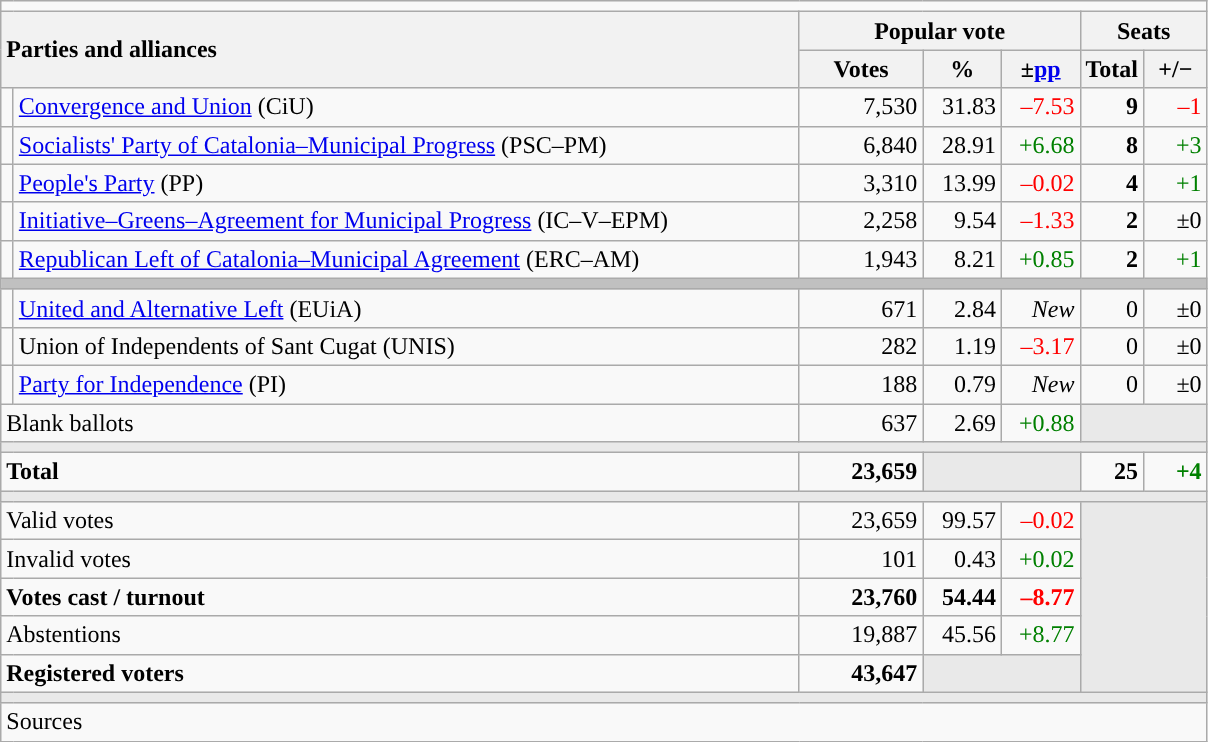<table class="wikitable" style="text-align:right;">
<tr>
<td colspan="7"></td>
</tr>
<tr>
<th style="text-align:left;" rowspan="2" colspan="2" width="525">Parties and alliances</th>
<th colspan="3">Popular vote</th>
<th colspan="2">Seats</th>
</tr>
<tr>
<th width="75">Votes</th>
<th width="45">%</th>
<th width="45">±<a href='#'>pp</a></th>
<th width="35">Total</th>
<th width="35">+/−</th>
</tr>
<tr>
<td width="1" style="color:inherit;background:"></td>
<td align="left"><a href='#'>Convergence and Union</a> (CiU)</td>
<td>7,530</td>
<td>31.83</td>
<td style="color:red;">–7.53</td>
<td><strong>9</strong></td>
<td style="color:red;">–1</td>
</tr>
<tr>
<td style="color:inherit;background:"></td>
<td align="left"><a href='#'>Socialists' Party of Catalonia–Municipal Progress</a> (PSC–PM)</td>
<td>6,840</td>
<td>28.91</td>
<td style="color:green;">+6.68</td>
<td><strong>8</strong></td>
<td style="color:green;">+3</td>
</tr>
<tr>
<td style="color:inherit;background:"></td>
<td align="left"><a href='#'>People's Party</a> (PP)</td>
<td>3,310</td>
<td>13.99</td>
<td style="color:red;">–0.02</td>
<td><strong>4</strong></td>
<td style="color:green;">+1</td>
</tr>
<tr>
<td style="color:inherit;background:"></td>
<td align="left"><a href='#'>Initiative–Greens–Agreement for Municipal Progress</a> (IC–V–EPM)</td>
<td>2,258</td>
<td>9.54</td>
<td style="color:red;">–1.33</td>
<td><strong>2</strong></td>
<td>±0</td>
</tr>
<tr>
<td style="color:inherit;background:"></td>
<td align="left"><a href='#'>Republican Left of Catalonia–Municipal Agreement</a> (ERC–AM)</td>
<td>1,943</td>
<td>8.21</td>
<td style="color:green;">+0.85</td>
<td><strong>2</strong></td>
<td style="color:green;">+1</td>
</tr>
<tr>
<td colspan="7" style="color:inherit;background:#C0C0C0"></td>
</tr>
<tr>
<td style="color:inherit;background:"></td>
<td align="left"><a href='#'>United and Alternative Left</a> (EUiA)</td>
<td>671</td>
<td>2.84</td>
<td><em>New</em></td>
<td>0</td>
<td>±0</td>
</tr>
<tr>
<td style="color:inherit;background:"></td>
<td align="left">Union of Independents of Sant Cugat (UNIS)</td>
<td>282</td>
<td>1.19</td>
<td style="color:red;">–3.17</td>
<td>0</td>
<td>±0</td>
</tr>
<tr>
<td style="color:inherit;background:"></td>
<td align="left"><a href='#'>Party for Independence</a> (PI)</td>
<td>188</td>
<td>0.79</td>
<td><em>New</em></td>
<td>0</td>
<td>±0</td>
</tr>
<tr>
<td align="left" colspan="2">Blank ballots</td>
<td>637</td>
<td>2.69</td>
<td style="color:green;">+0.88</td>
<td style="color:inherit;background:#E9E9E9" colspan="2"></td>
</tr>
<tr>
<td colspan="7" style="color:inherit;background:#E9E9E9"></td>
</tr>
<tr style="font-weight:bold;">
<td align="left" colspan="2">Total</td>
<td>23,659</td>
<td bgcolor="#E9E9E9" colspan="2"></td>
<td>25</td>
<td style="color:green;">+4</td>
</tr>
<tr>
<td colspan="7" style="color:inherit;background:#E9E9E9"></td>
</tr>
<tr>
<td align="left" colspan="2">Valid votes</td>
<td>23,659</td>
<td>99.57</td>
<td style="color:red;">–0.02</td>
<td bgcolor="#E9E9E9" colspan="2" rowspan="5"></td>
</tr>
<tr>
<td align="left" colspan="2">Invalid votes</td>
<td>101</td>
<td>0.43</td>
<td style="color:green;">+0.02</td>
</tr>
<tr style="font-weight:bold;">
<td align="left" colspan="2">Votes cast / turnout</td>
<td>23,760</td>
<td>54.44</td>
<td style="color:red;">–8.77</td>
</tr>
<tr>
<td align="left" colspan="2">Abstentions</td>
<td>19,887</td>
<td>45.56</td>
<td style="color:green;">+8.77</td>
</tr>
<tr style="font-weight:bold;">
<td align="left" colspan="2">Registered voters</td>
<td>43,647</td>
<td bgcolor="#E9E9E9" colspan="2"></td>
</tr>
<tr>
<td colspan="7" style="color:inherit;background:#E9E9E9"></td>
</tr>
<tr>
<td align="left" colspan="7">Sources</td>
</tr>
</table>
